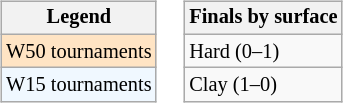<table>
<tr valign=top>
<td><br><table class="wikitable" style=font-size:85%>
<tr>
<th>Legend</th>
</tr>
<tr style="background:#ffe4c4;">
<td>W50 tournaments</td>
</tr>
<tr style="background:#f0f8ff;">
<td>W15 tournaments</td>
</tr>
</table>
</td>
<td><br><table class="wikitable" style=font-size:85%>
<tr>
<th>Finals by surface</th>
</tr>
<tr>
<td>Hard (0–1)</td>
</tr>
<tr>
<td>Clay (1–0)</td>
</tr>
</table>
</td>
</tr>
</table>
